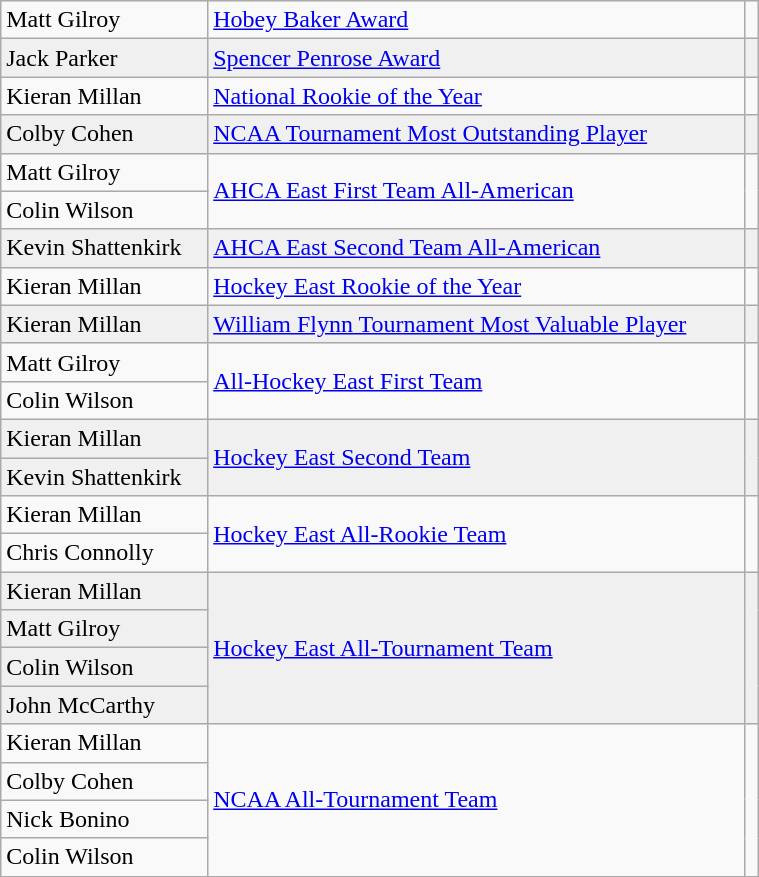<table class="wikitable" width=40%>
<tr>
<td>Matt Gilroy</td>
<td rowspan=1><a href='#'>Hobey Baker Award</a></td>
<td rowspan=1></td>
</tr>
<tr bgcolor=f0f0f0>
<td>Jack Parker</td>
<td rowspan=1><a href='#'>Spencer Penrose Award</a></td>
<td rowspan=1></td>
</tr>
<tr>
<td>Kieran Millan</td>
<td rowspan=1><a href='#'>National Rookie of the Year</a></td>
<td rowspan=1></td>
</tr>
<tr bgcolor=f0f0f0>
<td>Colby Cohen</td>
<td rowspan=1><a href='#'>NCAA Tournament Most Outstanding Player</a></td>
<td rowspan=1></td>
</tr>
<tr>
<td>Matt Gilroy</td>
<td rowspan=2><a href='#'>AHCA East First Team All-American</a></td>
<td rowspan=2></td>
</tr>
<tr>
<td>Colin Wilson</td>
</tr>
<tr bgcolor=f0f0f0>
<td>Kevin Shattenkirk</td>
<td rowspan=1><a href='#'>AHCA East Second Team All-American</a></td>
<td rowspan=1></td>
</tr>
<tr>
<td>Kieran Millan</td>
<td rowspan=1><a href='#'>Hockey East Rookie of the Year</a></td>
<td rowspan=1></td>
</tr>
<tr bgcolor=f0f0f0>
<td>Kieran Millan</td>
<td rowspan=1><a href='#'>William Flynn Tournament Most Valuable Player</a></td>
<td rowspan=1></td>
</tr>
<tr>
<td>Matt Gilroy</td>
<td rowspan=2><a href='#'>All-Hockey East First Team</a></td>
<td rowspan=2></td>
</tr>
<tr>
<td>Colin Wilson</td>
</tr>
<tr bgcolor=f0f0f0>
<td>Kieran Millan</td>
<td rowspan=2><a href='#'>Hockey East Second Team</a></td>
<td rowspan=2></td>
</tr>
<tr bgcolor=f0f0f0>
<td>Kevin Shattenkirk</td>
</tr>
<tr>
<td>Kieran Millan</td>
<td rowspan=2><a href='#'>Hockey East All-Rookie Team</a></td>
<td rowspan=2></td>
</tr>
<tr>
<td>Chris Connolly</td>
</tr>
<tr bgcolor=f0f0f0>
<td>Kieran Millan</td>
<td rowspan=4><a href='#'>Hockey East All-Tournament Team</a></td>
<td rowspan=4></td>
</tr>
<tr bgcolor=f0f0f0>
<td>Matt Gilroy</td>
</tr>
<tr bgcolor=f0f0f0>
<td>Colin Wilson</td>
</tr>
<tr bgcolor=f0f0f0>
<td>John McCarthy</td>
</tr>
<tr>
<td>Kieran Millan</td>
<td rowspan=4><a href='#'>NCAA All-Tournament Team</a></td>
<td rowspan=4></td>
</tr>
<tr>
<td>Colby Cohen</td>
</tr>
<tr>
<td>Nick Bonino</td>
</tr>
<tr>
<td>Colin Wilson</td>
</tr>
<tr>
</tr>
</table>
